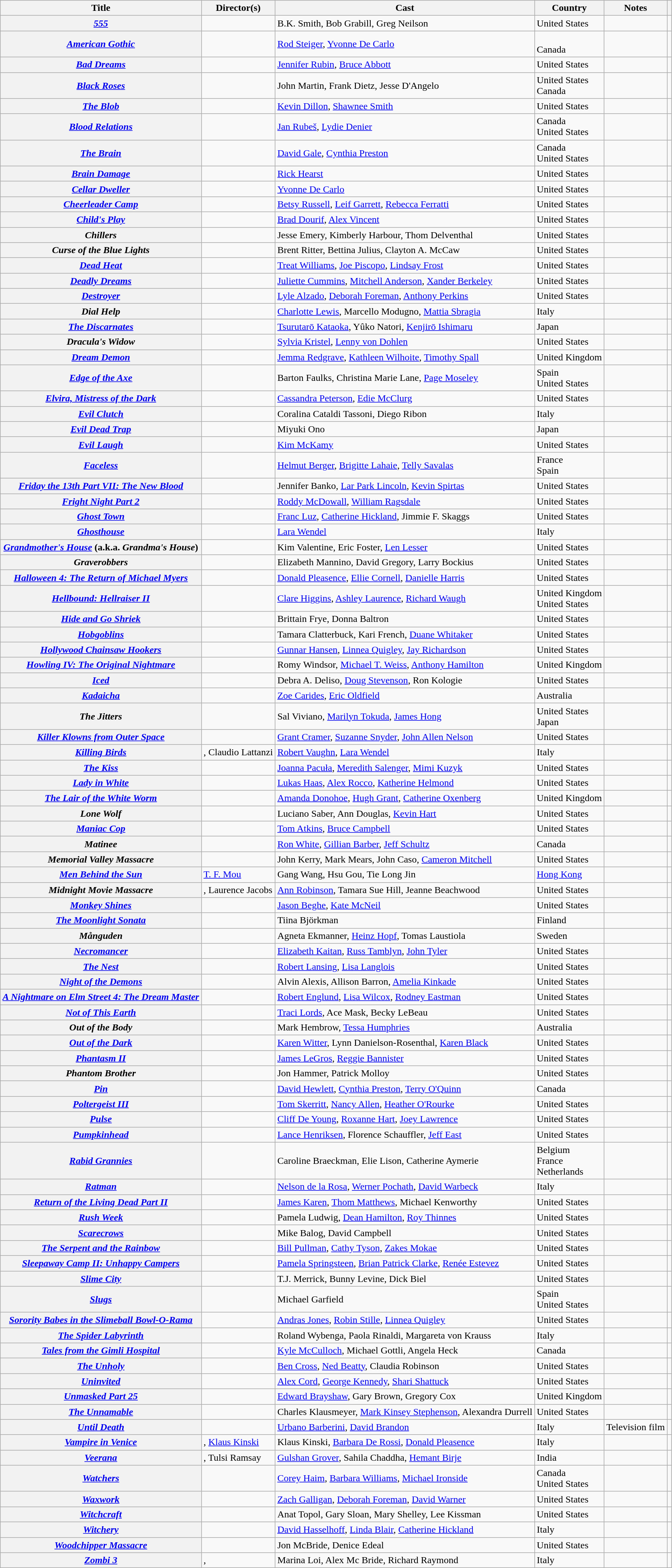<table class="wikitable sortable">
<tr>
<th scope="col">Title</th>
<th scope="col">Director(s)</th>
<th scope="col" class="unsortable">Cast</th>
<th scope="col">Country</th>
<th scope="col" class="unsortable">Notes</th>
<th scope="col" class="unsortable"></th>
</tr>
<tr>
<th><em><a href='#'>555</a></em></th>
<td></td>
<td>B.K. Smith, Bob Grabill, Greg Neilson</td>
<td>United States</td>
<td></td>
<td style="text-align:center;"></td>
</tr>
<tr>
<th><em><a href='#'>American Gothic</a></em></th>
<td></td>
<td><a href='#'>Rod Steiger</a>, <a href='#'>Yvonne De Carlo</a></td>
<td><br>Canada</td>
<td></td>
<td style="text-align:center;"></td>
</tr>
<tr>
<th><em><a href='#'>Bad Dreams</a></em></th>
<td></td>
<td><a href='#'>Jennifer Rubin</a>, <a href='#'>Bruce Abbott</a></td>
<td>United States</td>
<td></td>
<td style="text-align:center;"></td>
</tr>
<tr>
<th><em><a href='#'>Black Roses</a></em></th>
<td></td>
<td>John Martin, Frank Dietz, Jesse D'Angelo</td>
<td>United States<br>Canada</td>
<td></td>
<td style="text-align:center;"></td>
</tr>
<tr>
<th><em><a href='#'>The Blob</a></em></th>
<td></td>
<td><a href='#'>Kevin Dillon</a>, <a href='#'>Shawnee Smith</a></td>
<td>United States</td>
<td></td>
<td style="text-align:center;"></td>
</tr>
<tr>
<th><em><a href='#'>Blood Relations</a></em></th>
<td></td>
<td><a href='#'>Jan Rubeš</a>, <a href='#'>Lydie Denier</a></td>
<td>Canada<br>United States</td>
<td></td>
<td style="text-align:center;"></td>
</tr>
<tr>
<th><em><a href='#'>The Brain</a></em></th>
<td></td>
<td><a href='#'>David Gale</a>, <a href='#'>Cynthia Preston</a></td>
<td>Canada<br>United States</td>
<td></td>
<td style="text-align:center;"></td>
</tr>
<tr>
<th><em><a href='#'>Brain Damage</a></em></th>
<td></td>
<td><a href='#'>Rick Hearst</a></td>
<td>United States</td>
<td></td>
<td style="text-align:center;"></td>
</tr>
<tr>
<th><em><a href='#'>Cellar Dweller</a></em></th>
<td></td>
<td><a href='#'>Yvonne De Carlo</a></td>
<td>United States</td>
<td></td>
<td style="text-align:center;"></td>
</tr>
<tr>
<th><em><a href='#'>Cheerleader Camp</a></em></th>
<td></td>
<td><a href='#'>Betsy Russell</a>, <a href='#'>Leif Garrett</a>, <a href='#'>Rebecca Ferratti</a></td>
<td>United States</td>
<td></td>
<td style="text-align:center;"></td>
</tr>
<tr>
<th><em><a href='#'>Child's Play</a></em></th>
<td></td>
<td><a href='#'>Brad Dourif</a>, <a href='#'>Alex Vincent</a></td>
<td>United States</td>
<td></td>
<td style="text-align:center;"></td>
</tr>
<tr>
<th><em>Chillers</em></th>
<td></td>
<td>Jesse Emery, Kimberly Harbour, Thom Delventhal</td>
<td>United States</td>
<td></td>
<td style="text-align:center;"></td>
</tr>
<tr>
<th><em>Curse of the Blue Lights</em></th>
<td></td>
<td>Brent Ritter, Bettina Julius, Clayton A. McCaw</td>
<td>United States</td>
<td></td>
<td style="text-align:center;"></td>
</tr>
<tr>
<th><em><a href='#'>Dead Heat</a></em></th>
<td></td>
<td><a href='#'>Treat Williams</a>, <a href='#'>Joe Piscopo</a>, <a href='#'>Lindsay Frost</a></td>
<td>United States</td>
<td></td>
<td style="text-align:center;"></td>
</tr>
<tr>
<th><em><a href='#'>Deadly Dreams</a></em></th>
<td></td>
<td><a href='#'>Juliette Cummins</a>, <a href='#'>Mitchell Anderson</a>, <a href='#'>Xander Berkeley</a></td>
<td>United States</td>
<td></td>
<td style="text-align:center;"></td>
</tr>
<tr>
<th><em><a href='#'>Destroyer</a></em></th>
<td></td>
<td><a href='#'>Lyle Alzado</a>, <a href='#'>Deborah Foreman</a>, <a href='#'>Anthony Perkins</a></td>
<td>United States</td>
<td></td>
<td style="text-align:center;"></td>
</tr>
<tr>
<th><em>Dial Help</em></th>
<td></td>
<td><a href='#'>Charlotte Lewis</a>, Marcello Modugno, <a href='#'>Mattia Sbragia</a></td>
<td>Italy</td>
<td></td>
<td style="text-align:center;"></td>
</tr>
<tr>
<th><em><a href='#'>The Discarnates</a></em></th>
<td></td>
<td><a href='#'>Tsurutarō Kataoka</a>, Yûko Natori, <a href='#'>Kenjirō Ishimaru</a></td>
<td>Japan</td>
<td></td>
<td style="text-align:center;"></td>
</tr>
<tr>
<th><em>Dracula's Widow</em></th>
<td></td>
<td><a href='#'>Sylvia Kristel</a>, <a href='#'>Lenny von Dohlen</a></td>
<td>United States</td>
<td></td>
<td style="text-align:center;"></td>
</tr>
<tr>
<th><em><a href='#'>Dream Demon</a></em></th>
<td></td>
<td><a href='#'>Jemma Redgrave</a>, <a href='#'>Kathleen Wilhoite</a>, <a href='#'>Timothy Spall</a></td>
<td>United Kingdom</td>
<td></td>
<td style="text-align:center;"></td>
</tr>
<tr>
<th><em><a href='#'>Edge of the Axe</a></em></th>
<td></td>
<td>Barton Faulks, Christina Marie Lane, <a href='#'>Page Moseley</a></td>
<td>Spain<br>United States</td>
<td></td>
<td style="text-align:center;"></td>
</tr>
<tr>
<th><em><a href='#'>Elvira, Mistress of the Dark</a></em></th>
<td></td>
<td><a href='#'>Cassandra Peterson</a>, <a href='#'>Edie McClurg</a></td>
<td>United States</td>
<td></td>
<td style="text-align:center;"></td>
</tr>
<tr>
<th><em><a href='#'>Evil Clutch</a></em></th>
<td></td>
<td>Coralina Cataldi Tassoni, Diego Ribon</td>
<td>Italy</td>
<td></td>
<td style="text-align:center;"></td>
</tr>
<tr>
<th><em><a href='#'>Evil Dead Trap</a></em></th>
<td></td>
<td>Miyuki Ono</td>
<td>Japan</td>
<td></td>
<td style="text-align:center;"></td>
</tr>
<tr>
<th><em><a href='#'>Evil Laugh</a></em></th>
<td></td>
<td><a href='#'>Kim McKamy</a></td>
<td>United States</td>
<td></td>
<td style="text-align:center;"></td>
</tr>
<tr>
<th><em><a href='#'>Faceless</a></em></th>
<td></td>
<td><a href='#'>Helmut Berger</a>, <a href='#'>Brigitte Lahaie</a>, <a href='#'>Telly Savalas</a></td>
<td>France<br>Spain</td>
<td></td>
<td style="text-align:center;"></td>
</tr>
<tr>
<th><em><a href='#'>Friday the 13th Part VII: The New Blood</a></em></th>
<td></td>
<td>Jennifer Banko, <a href='#'>Lar Park Lincoln</a>, <a href='#'>Kevin Spirtas</a></td>
<td>United States</td>
<td></td>
<td style="text-align:center;"></td>
</tr>
<tr>
<th><em><a href='#'>Fright Night Part 2</a></em></th>
<td></td>
<td><a href='#'>Roddy McDowall</a>, <a href='#'>William Ragsdale</a></td>
<td>United States</td>
<td></td>
<td style="text-align:center;"></td>
</tr>
<tr>
<th><em><a href='#'>Ghost Town</a></em></th>
<td></td>
<td><a href='#'>Franc Luz</a>, <a href='#'>Catherine Hickland</a>, Jimmie F. Skaggs</td>
<td>United States</td>
<td></td>
<td style="text-align:center;"></td>
</tr>
<tr>
<th><em><a href='#'>Ghosthouse</a></em></th>
<td></td>
<td><a href='#'>Lara Wendel</a></td>
<td>Italy</td>
<td></td>
<td style="text-align:center;"></td>
</tr>
<tr>
<th><em><a href='#'>Grandmother's House</a></em> (a.k.a. <em>Grandma's House</em>)</th>
<td></td>
<td>Kim Valentine, Eric Foster, <a href='#'>Len Lesser</a></td>
<td>United States</td>
<td></td>
<td style="text-align:center;"></td>
</tr>
<tr>
<th><em>Graverobbers</em></th>
<td></td>
<td>Elizabeth Mannino, David Gregory, Larry Bockius</td>
<td>United States</td>
<td></td>
<td style="text-align:center;"></td>
</tr>
<tr>
<th><em><a href='#'>Halloween 4: The Return of Michael Myers</a></em></th>
<td></td>
<td><a href='#'>Donald Pleasence</a>, <a href='#'>Ellie Cornell</a>, <a href='#'>Danielle Harris</a></td>
<td>United States</td>
<td></td>
<td style="text-align:center;"></td>
</tr>
<tr>
<th><em><a href='#'>Hellbound: Hellraiser II</a></em></th>
<td></td>
<td><a href='#'>Clare Higgins</a>, <a href='#'>Ashley Laurence</a>, <a href='#'>Richard Waugh</a></td>
<td>United Kingdom<br>United States</td>
<td></td>
<td style="text-align:center;"></td>
</tr>
<tr>
<th><em><a href='#'>Hide and Go Shriek</a></em></th>
<td></td>
<td>Brittain Frye, Donna Baltron</td>
<td>United States</td>
<td></td>
<td style="text-align:center;"></td>
</tr>
<tr>
<th><em><a href='#'>Hobgoblins</a></em></th>
<td></td>
<td>Tamara Clatterbuck, Kari French, <a href='#'>Duane Whitaker</a></td>
<td>United States</td>
<td></td>
<td style="text-align:center;"></td>
</tr>
<tr>
<th><em><a href='#'>Hollywood Chainsaw Hookers</a></em></th>
<td></td>
<td><a href='#'>Gunnar Hansen</a>, <a href='#'>Linnea Quigley</a>, <a href='#'>Jay Richardson</a></td>
<td>United States</td>
<td></td>
<td style="text-align:center;"></td>
</tr>
<tr>
<th><em><a href='#'>Howling IV: The Original Nightmare</a></em></th>
<td></td>
<td>Romy Windsor, <a href='#'>Michael T. Weiss</a>, <a href='#'>Anthony Hamilton</a></td>
<td>United Kingdom</td>
<td></td>
<td style="text-align:center;"></td>
</tr>
<tr>
<th><em><a href='#'>Iced</a></em></th>
<td></td>
<td>Debra A. Deliso, <a href='#'>Doug Stevenson</a>, Ron Kologie</td>
<td>United States</td>
<td></td>
<td style="text-align:center;"></td>
</tr>
<tr>
<th><em><a href='#'>Kadaicha</a></em></th>
<td></td>
<td><a href='#'>Zoe Carides</a>, <a href='#'>Eric Oldfield</a></td>
<td>Australia</td>
<td></td>
<td style="text-align:center;"></td>
</tr>
<tr>
<th><em>The Jitters</em></th>
<td></td>
<td>Sal Viviano, <a href='#'>Marilyn Tokuda</a>, <a href='#'>James Hong</a></td>
<td>United States<br>Japan</td>
<td></td>
<td style="text-align:center;"></td>
</tr>
<tr>
<th><em><a href='#'>Killer Klowns from Outer Space</a></em></th>
<td></td>
<td><a href='#'>Grant Cramer</a>, <a href='#'>Suzanne Snyder</a>, <a href='#'>John Allen Nelson</a></td>
<td>United States</td>
<td></td>
<td style="text-align:center;"></td>
</tr>
<tr>
<th><em><a href='#'>Killing Birds</a></em></th>
<td>, Claudio Lattanzi</td>
<td><a href='#'>Robert Vaughn</a>, <a href='#'>Lara Wendel</a></td>
<td>Italy</td>
<td></td>
<td style="text-align:center;"></td>
</tr>
<tr>
<th><em><a href='#'>The Kiss</a></em></th>
<td></td>
<td><a href='#'>Joanna Pacuła</a>, <a href='#'>Meredith Salenger</a>, <a href='#'>Mimi Kuzyk</a></td>
<td>United States</td>
<td></td>
<td style="text-align:center;"></td>
</tr>
<tr>
<th><em><a href='#'>Lady in White</a></em></th>
<td></td>
<td><a href='#'>Lukas Haas</a>, <a href='#'>Alex Rocco</a>, <a href='#'>Katherine Helmond</a></td>
<td>United States</td>
<td></td>
<td style="text-align:center;"></td>
</tr>
<tr>
<th><em><a href='#'>The Lair of the White Worm</a></em></th>
<td></td>
<td><a href='#'>Amanda Donohoe</a>, <a href='#'>Hugh Grant</a>, <a href='#'>Catherine Oxenberg</a></td>
<td>United Kingdom</td>
<td></td>
<td style="text-align:center;"></td>
</tr>
<tr>
<th><em>Lone Wolf</em></th>
<td></td>
<td>Luciano Saber, Ann Douglas, <a href='#'>Kevin Hart</a></td>
<td>United States</td>
<td></td>
<td style="text-align:center;"></td>
</tr>
<tr>
<th><em><a href='#'>Maniac Cop</a></em></th>
<td></td>
<td><a href='#'>Tom Atkins</a>, <a href='#'>Bruce Campbell</a></td>
<td>United States</td>
<td></td>
<td style="text-align:center;"></td>
</tr>
<tr>
<th><em>Matinee</em></th>
<td></td>
<td><a href='#'>Ron White</a>, <a href='#'>Gillian Barber</a>, <a href='#'>Jeff Schultz</a></td>
<td>Canada</td>
<td></td>
<td style="text-align:center;"></td>
</tr>
<tr>
<th><em>Memorial Valley Massacre</em></th>
<td></td>
<td>John Kerry, Mark Mears, John Caso, <a href='#'>Cameron Mitchell</a></td>
<td>United States</td>
<td></td>
<td style="text-align:center;"></td>
</tr>
<tr>
<th><em><a href='#'>Men Behind the Sun</a></em></th>
<td><a href='#'>T. F. Mou</a></td>
<td>Gang Wang, Hsu Gou, Tie Long Jin</td>
<td><a href='#'>Hong Kong</a></td>
<td></td>
</tr>
<tr>
<th><em>Midnight Movie Massacre</em></th>
<td>, Laurence Jacobs</td>
<td><a href='#'>Ann Robinson</a>, Tamara Sue Hill, Jeanne Beachwood</td>
<td>United States</td>
<td></td>
<td style="text-align:center;"></td>
</tr>
<tr>
<th><em><a href='#'>Monkey Shines</a></em></th>
<td></td>
<td><a href='#'>Jason Beghe</a>, <a href='#'>Kate McNeil</a></td>
<td>United States</td>
<td></td>
<td style="text-align:center;"></td>
</tr>
<tr>
<th><em><a href='#'>The Moonlight Sonata</a></em></th>
<td></td>
<td>Tiina Björkman</td>
<td>Finland</td>
<td></td>
<td style="text-align:center;"></td>
</tr>
<tr>
<th><em>Månguden</em></th>
<td></td>
<td>Agneta Ekmanner, <a href='#'>Heinz Hopf</a>, Tomas Laustiola</td>
<td>Sweden</td>
<td></td>
<td style="text-align:center;"></td>
</tr>
<tr>
<th><em><a href='#'>Necromancer</a></em></th>
<td></td>
<td><a href='#'>Elizabeth Kaitan</a>, <a href='#'>Russ Tamblyn</a>, <a href='#'>John Tyler</a></td>
<td>United States</td>
<td></td>
<td style="text-align:center;"></td>
</tr>
<tr>
<th><em><a href='#'>The Nest</a></em></th>
<td></td>
<td><a href='#'>Robert Lansing</a>, <a href='#'>Lisa Langlois</a></td>
<td>United States</td>
<td></td>
<td style="text-align:center;"></td>
</tr>
<tr>
<th><em><a href='#'>Night of the Demons</a></em></th>
<td></td>
<td>Alvin Alexis, Allison Barron, <a href='#'>Amelia Kinkade</a></td>
<td>United States</td>
<td></td>
<td style="text-align:center;"></td>
</tr>
<tr>
<th><em><a href='#'>A Nightmare on Elm Street 4: The Dream Master</a></em></th>
<td></td>
<td><a href='#'>Robert Englund</a>, <a href='#'>Lisa Wilcox</a>, <a href='#'>Rodney Eastman</a></td>
<td>United States</td>
<td></td>
<td style="text-align:center;"></td>
</tr>
<tr>
<th><em><a href='#'>Not of This Earth</a></em></th>
<td></td>
<td><a href='#'>Traci Lords</a>, Ace Mask, Becky LeBeau</td>
<td>United States</td>
<td></td>
<td style="text-align:center;"></td>
</tr>
<tr>
<th><em>Out of the Body</em></th>
<td></td>
<td>Mark Hembrow, <a href='#'>Tessa Humphries</a></td>
<td>Australia</td>
<td></td>
<td style="text-align:center;"></td>
</tr>
<tr>
<th><em><a href='#'>Out of the Dark</a></em></th>
<td></td>
<td><a href='#'>Karen Witter</a>, Lynn Danielson-Rosenthal, <a href='#'>Karen Black</a></td>
<td>United States</td>
<td></td>
<td style="text-align:center;"></td>
</tr>
<tr>
<th><em><a href='#'>Phantasm II</a></em></th>
<td></td>
<td><a href='#'>James LeGros</a>, <a href='#'>Reggie Bannister</a></td>
<td>United States</td>
<td></td>
<td style="text-align:center;"></td>
</tr>
<tr>
<th><em>Phantom Brother</em></th>
<td></td>
<td>Jon Hammer, Patrick Molloy</td>
<td>United States</td>
<td></td>
<td style="text-align:center;"></td>
</tr>
<tr>
<th><em><a href='#'>Pin</a></em></th>
<td></td>
<td><a href='#'>David Hewlett</a>, <a href='#'>Cynthia Preston</a>, <a href='#'>Terry O'Quinn</a></td>
<td>Canada</td>
<td></td>
<td style="text-align:center;"></td>
</tr>
<tr>
<th><em><a href='#'>Poltergeist III</a></em></th>
<td></td>
<td><a href='#'>Tom Skerritt</a>, <a href='#'>Nancy Allen</a>, <a href='#'>Heather O'Rourke</a></td>
<td>United States</td>
<td></td>
<td style="text-align:center;"></td>
</tr>
<tr>
<th><em><a href='#'>Pulse</a></em></th>
<td></td>
<td><a href='#'>Cliff De Young</a>, <a href='#'>Roxanne Hart</a>, <a href='#'>Joey Lawrence</a></td>
<td>United States</td>
<td></td>
<td style="text-align:center;"></td>
</tr>
<tr>
<th><em><a href='#'>Pumpkinhead</a></em></th>
<td></td>
<td><a href='#'>Lance Henriksen</a>, Florence Schauffler, <a href='#'>Jeff East</a></td>
<td>United States</td>
<td></td>
<td style="text-align:center;"></td>
</tr>
<tr>
<th><em><a href='#'>Rabid Grannies</a></em></th>
<td></td>
<td>Caroline Braeckman, Elie Lison, Catherine Aymerie</td>
<td>Belgium<br>France<br>Netherlands</td>
<td></td>
<td style="text-align:center;"></td>
</tr>
<tr>
<th><em><a href='#'>Ratman</a></em></th>
<td></td>
<td><a href='#'>Nelson de la Rosa</a>, <a href='#'>Werner Pochath</a>, <a href='#'>David Warbeck</a></td>
<td>Italy</td>
<td></td>
<td style="text-align:center;"></td>
</tr>
<tr>
<th><em><a href='#'>Return of the Living Dead Part II</a></em></th>
<td></td>
<td><a href='#'>James Karen</a>, <a href='#'>Thom Matthews</a>, Michael Kenworthy</td>
<td>United States</td>
<td></td>
<td style="text-align:center;"></td>
</tr>
<tr>
<th><em><a href='#'>Rush Week</a></em></th>
<td></td>
<td>Pamela Ludwig, <a href='#'>Dean Hamilton</a>, <a href='#'>Roy Thinnes</a></td>
<td>United States</td>
<td></td>
<td style="text-align:center;"></td>
</tr>
<tr>
<th><em><a href='#'>Scarecrows</a></em></th>
<td></td>
<td>Mike Balog, David Campbell</td>
<td>United States</td>
<td></td>
<td style="text-align:center;"></td>
</tr>
<tr>
<th><em><a href='#'>The Serpent and the Rainbow</a></em></th>
<td></td>
<td><a href='#'>Bill Pullman</a>, <a href='#'>Cathy Tyson</a>, <a href='#'>Zakes Mokae</a></td>
<td>United States</td>
<td></td>
<td style="text-align:center;"></td>
</tr>
<tr>
<th><em><a href='#'>Sleepaway Camp II: Unhappy Campers</a></em></th>
<td></td>
<td><a href='#'>Pamela Springsteen</a>, <a href='#'>Brian Patrick Clarke</a>, <a href='#'>Renée Estevez</a></td>
<td>United States</td>
<td></td>
<td style="text-align:center;"></td>
</tr>
<tr>
<th><em><a href='#'>Slime City</a></em></th>
<td></td>
<td>T.J. Merrick, Bunny Levine, Dick Biel</td>
<td>United States</td>
<td></td>
<td style="text-align:center;"></td>
</tr>
<tr>
<th><em><a href='#'>Slugs</a></em></th>
<td></td>
<td>Michael Garfield</td>
<td>Spain<br>United States</td>
<td></td>
<td style="text-align:center;"></td>
</tr>
<tr>
<th><em><a href='#'>Sorority Babes in the Slimeball Bowl-O-Rama</a></em></th>
<td></td>
<td><a href='#'>Andras Jones</a>, <a href='#'>Robin Stille</a>, <a href='#'>Linnea Quigley</a></td>
<td>United States</td>
<td></td>
<td style="text-align:center;"></td>
</tr>
<tr>
<th><em><a href='#'>The Spider Labyrinth</a></em></th>
<td></td>
<td>Roland Wybenga, Paola Rinaldi, Margareta von Krauss</td>
<td>Italy</td>
<td></td>
<td style="text-align:center;"></td>
</tr>
<tr>
<th><em><a href='#'>Tales from the Gimli Hospital</a></em></th>
<td></td>
<td><a href='#'>Kyle McCulloch</a>, Michael Gottli, Angela Heck</td>
<td>Canada</td>
<td></td>
<td style="text-align:center;"></td>
</tr>
<tr>
<th><em><a href='#'>The Unholy</a></em></th>
<td></td>
<td><a href='#'>Ben Cross</a>, <a href='#'>Ned Beatty</a>, Claudia Robinson</td>
<td>United States</td>
<td></td>
<td style="text-align:center;"></td>
</tr>
<tr>
<th><em><a href='#'>Uninvited</a></em></th>
<td></td>
<td><a href='#'>Alex Cord</a>, <a href='#'>George Kennedy</a>, <a href='#'>Shari Shattuck</a></td>
<td>United States</td>
<td></td>
<td style="text-align:center;"></td>
</tr>
<tr>
<th><em><a href='#'>Unmasked Part 25</a></em></th>
<td></td>
<td><a href='#'>Edward Brayshaw</a>, Gary Brown, Gregory Cox</td>
<td>United Kingdom</td>
<td></td>
<td style="text-align:center;"></td>
</tr>
<tr>
<th><em><a href='#'>The Unnamable</a></em></th>
<td></td>
<td>Charles Klausmeyer, <a href='#'>Mark Kinsey Stephenson</a>, Alexandra Durrell</td>
<td>United States</td>
<td></td>
<td style="text-align:center;"></td>
</tr>
<tr>
<th><em><a href='#'>Until Death</a></em></th>
<td></td>
<td><a href='#'>Urbano Barberini</a>, <a href='#'>David Brandon</a></td>
<td>Italy</td>
<td>Television film</td>
<td style="text-align:center;"></td>
</tr>
<tr>
<th><em><a href='#'>Vampire in Venice</a></em></th>
<td>, <a href='#'>Klaus Kinski</a></td>
<td>Klaus Kinski, <a href='#'>Barbara De Rossi</a>, <a href='#'>Donald Pleasence</a></td>
<td>Italy</td>
<td></td>
<td style="text-align:center;"></td>
</tr>
<tr>
<th><em><a href='#'>Veerana</a></em></th>
<td>, Tulsi Ramsay</td>
<td><a href='#'>Gulshan Grover</a>, Sahila Chaddha, <a href='#'>Hemant Birje</a></td>
<td>India</td>
<td></td>
<td style="text-align:center;"></td>
</tr>
<tr>
<th><em><a href='#'>Watchers</a></em></th>
<td></td>
<td><a href='#'>Corey Haim</a>, <a href='#'>Barbara Williams</a>, <a href='#'>Michael Ironside</a></td>
<td>Canada<br>United States</td>
<td></td>
<td style="text-align:center;"></td>
</tr>
<tr>
<th><em><a href='#'>Waxwork</a></em></th>
<td></td>
<td><a href='#'>Zach Galligan</a>, <a href='#'>Deborah Foreman</a>, <a href='#'>David Warner</a></td>
<td>United States</td>
<td></td>
<td style="text-align:center;"></td>
</tr>
<tr>
<th><em><a href='#'>Witchcraft</a></em></th>
<td></td>
<td>Anat Topol, Gary Sloan, Mary Shelley, Lee Kissman</td>
<td>United States</td>
<td></td>
<td style="text-align:center;"></td>
</tr>
<tr>
<th><em><a href='#'>Witchery</a></em></th>
<td></td>
<td><a href='#'>David Hasselhoff</a>, <a href='#'>Linda Blair</a>, <a href='#'>Catherine Hickland</a></td>
<td>Italy</td>
<td></td>
<td style="text-align:center;"></td>
</tr>
<tr>
<th><em><a href='#'>Woodchipper Massacre</a></em></th>
<td></td>
<td>Jon McBride, Denice Edeal</td>
<td>United States</td>
<td></td>
<td style="text-align:center;"></td>
</tr>
<tr>
<th><em><a href='#'>Zombi 3</a></em></th>
<td>, </td>
<td>Marina Loi, Alex Mc Bride, Richard Raymond</td>
<td>Italy</td>
<td></td>
<td style="text-align:center;"></td>
</tr>
</table>
